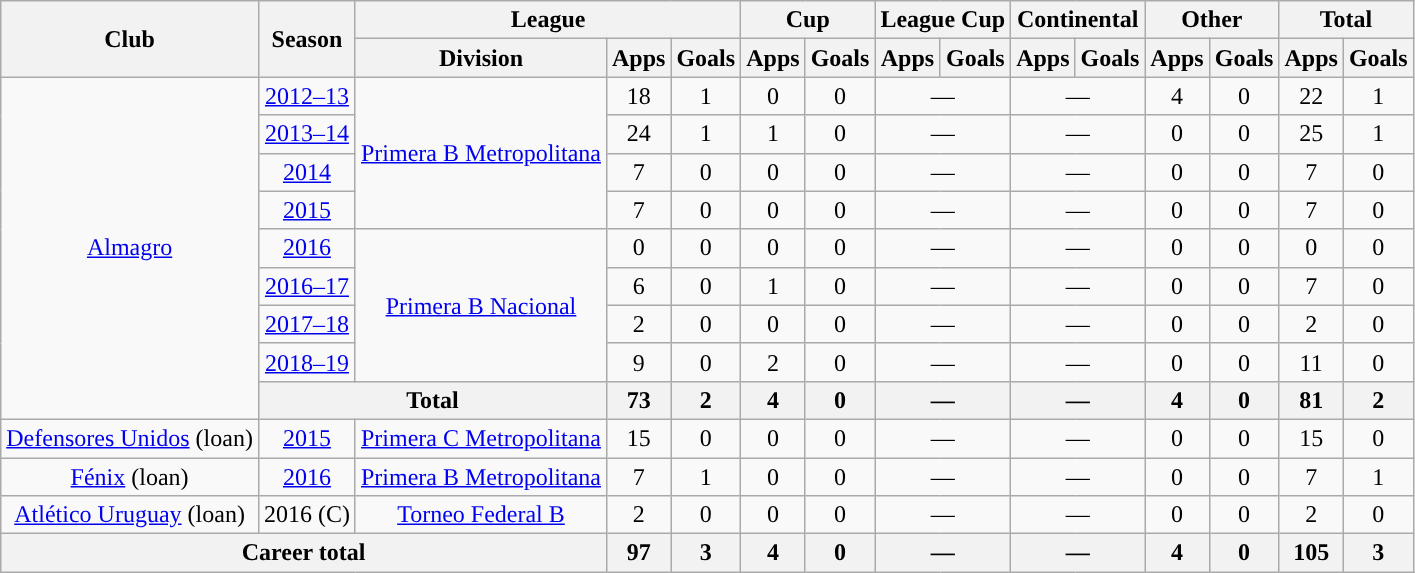<table class="wikitable" style="text-align:center">
<tr>
<th rowspan="2">Club</th>
<th rowspan="2">Season</th>
<th colspan="3">League</th>
<th colspan="2">Cup</th>
<th colspan="2">League Cup</th>
<th colspan="2">Continental</th>
<th colspan="2">Other</th>
<th colspan="2">Total</th>
</tr>
<tr>
<th>Division</th>
<th>Apps</th>
<th>Goals</th>
<th>Apps</th>
<th>Goals</th>
<th>Apps</th>
<th>Goals</th>
<th>Apps</th>
<th>Goals</th>
<th>Apps</th>
<th>Goals</th>
<th>Apps</th>
<th>Goals</th>
</tr>
<tr>
<td rowspan="9"><a href='#'>Almagro</a></td>
<td><a href='#'>2012–13</a></td>
<td rowspan="4"><a href='#'>Primera B Metropolitana</a></td>
<td>18</td>
<td>1</td>
<td>0</td>
<td>0</td>
<td colspan="2">—</td>
<td colspan="2">—</td>
<td>4</td>
<td>0</td>
<td>22</td>
<td>1</td>
</tr>
<tr>
<td><a href='#'>2013–14</a></td>
<td>24</td>
<td>1</td>
<td>1</td>
<td>0</td>
<td colspan="2">—</td>
<td colspan="2">—</td>
<td>0</td>
<td>0</td>
<td>25</td>
<td>1</td>
</tr>
<tr>
<td><a href='#'>2014</a></td>
<td>7</td>
<td>0</td>
<td>0</td>
<td>0</td>
<td colspan="2">—</td>
<td colspan="2">—</td>
<td>0</td>
<td>0</td>
<td>7</td>
<td>0</td>
</tr>
<tr>
<td><a href='#'>2015</a></td>
<td>7</td>
<td>0</td>
<td>0</td>
<td>0</td>
<td colspan="2">—</td>
<td colspan="2">—</td>
<td>0</td>
<td>0</td>
<td>7</td>
<td>0</td>
</tr>
<tr>
<td><a href='#'>2016</a></td>
<td rowspan="4"><a href='#'>Primera B Nacional</a></td>
<td>0</td>
<td>0</td>
<td>0</td>
<td>0</td>
<td colspan="2">—</td>
<td colspan="2">—</td>
<td>0</td>
<td>0</td>
<td>0</td>
<td>0</td>
</tr>
<tr>
<td><a href='#'>2016–17</a></td>
<td>6</td>
<td>0</td>
<td>1</td>
<td>0</td>
<td colspan="2">—</td>
<td colspan="2">—</td>
<td>0</td>
<td>0</td>
<td>7</td>
<td>0</td>
</tr>
<tr>
<td><a href='#'>2017–18</a></td>
<td>2</td>
<td>0</td>
<td>0</td>
<td>0</td>
<td colspan="2">—</td>
<td colspan="2">—</td>
<td>0</td>
<td>0</td>
<td>2</td>
<td>0</td>
</tr>
<tr>
<td><a href='#'>2018–19</a></td>
<td>9</td>
<td>0</td>
<td>2</td>
<td>0</td>
<td colspan="2">—</td>
<td colspan="2">—</td>
<td>0</td>
<td>0</td>
<td>11</td>
<td>0</td>
</tr>
<tr>
<th colspan="2">Total</th>
<th>73</th>
<th>2</th>
<th>4</th>
<th>0</th>
<th colspan="2">—</th>
<th colspan="2">—</th>
<th>4</th>
<th>0</th>
<th>81</th>
<th>2</th>
</tr>
<tr>
<td rowspan="1"><a href='#'>Defensores Unidos</a> (loan)</td>
<td><a href='#'>2015</a></td>
<td rowspan="1"><a href='#'>Primera C Metropolitana</a></td>
<td>15</td>
<td>0</td>
<td>0</td>
<td>0</td>
<td colspan="2">—</td>
<td colspan="2">—</td>
<td>0</td>
<td>0</td>
<td>15</td>
<td>0</td>
</tr>
<tr>
<td rowspan="1"><a href='#'>Fénix</a> (loan)</td>
<td><a href='#'>2016</a></td>
<td rowspan="1"><a href='#'>Primera B Metropolitana</a></td>
<td>7</td>
<td>1</td>
<td>0</td>
<td>0</td>
<td colspan="2">—</td>
<td colspan="2">—</td>
<td>0</td>
<td>0</td>
<td>7</td>
<td>1</td>
</tr>
<tr>
<td rowspan="1"><a href='#'>Atlético Uruguay</a> (loan)</td>
<td>2016 (C)</td>
<td rowspan="1"><a href='#'>Torneo Federal B</a></td>
<td>2</td>
<td>0</td>
<td>0</td>
<td>0</td>
<td colspan="2">—</td>
<td colspan="2">—</td>
<td>0</td>
<td>0</td>
<td>2</td>
<td>0</td>
</tr>
<tr>
<th colspan="3">Career total</th>
<th>97</th>
<th>3</th>
<th>4</th>
<th>0</th>
<th colspan="2">—</th>
<th colspan="2">—</th>
<th>4</th>
<th>0</th>
<th>105</th>
<th>3</th>
</tr>
</table>
